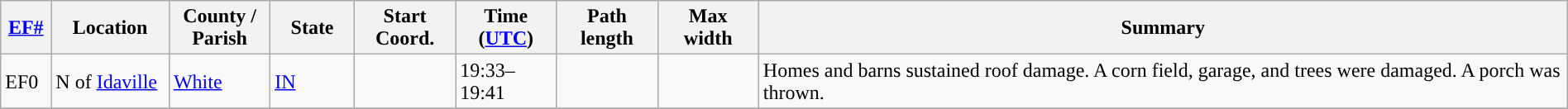<table class="wikitable sortable" style="width:100%;">
<tr>
<th scope="col"  style="width:3%; text-align:center;"><a href='#'>EF#</a></th>
<th scope="col"  style="width:7%; text-align:center;" class="unsortable">Location</th>
<th scope="col"  style="width:6%; text-align:center;" class="unsortable">County / Parish</th>
<th scope="col"  style="width:5%; text-align:center;">State</th>
<th scope="col"  style="width:6%; text-align:center;">Start Coord.</th>
<th scope="col"  style="width:6%; text-align:center;">Time (<a href='#'>UTC</a>)</th>
<th scope="col"  style="width:6%; text-align:center;">Path length</th>
<th scope="col"  style="width:6%; text-align:center;">Max width</th>
<th scope="col" class="unsortable" style="width:48%; text-align:center;">Summary</th>
</tr>
<tr>
<td>EF0</td>
<td>N of <a href='#'>Idaville</a></td>
<td><a href='#'>White</a></td>
<td><a href='#'>IN</a></td>
<td></td>
<td>19:33–19:41</td>
<td></td>
<td></td>
<td>Homes and barns sustained roof damage. A corn field, garage, and trees were damaged. A porch was thrown.</td>
</tr>
<tr>
</tr>
</table>
